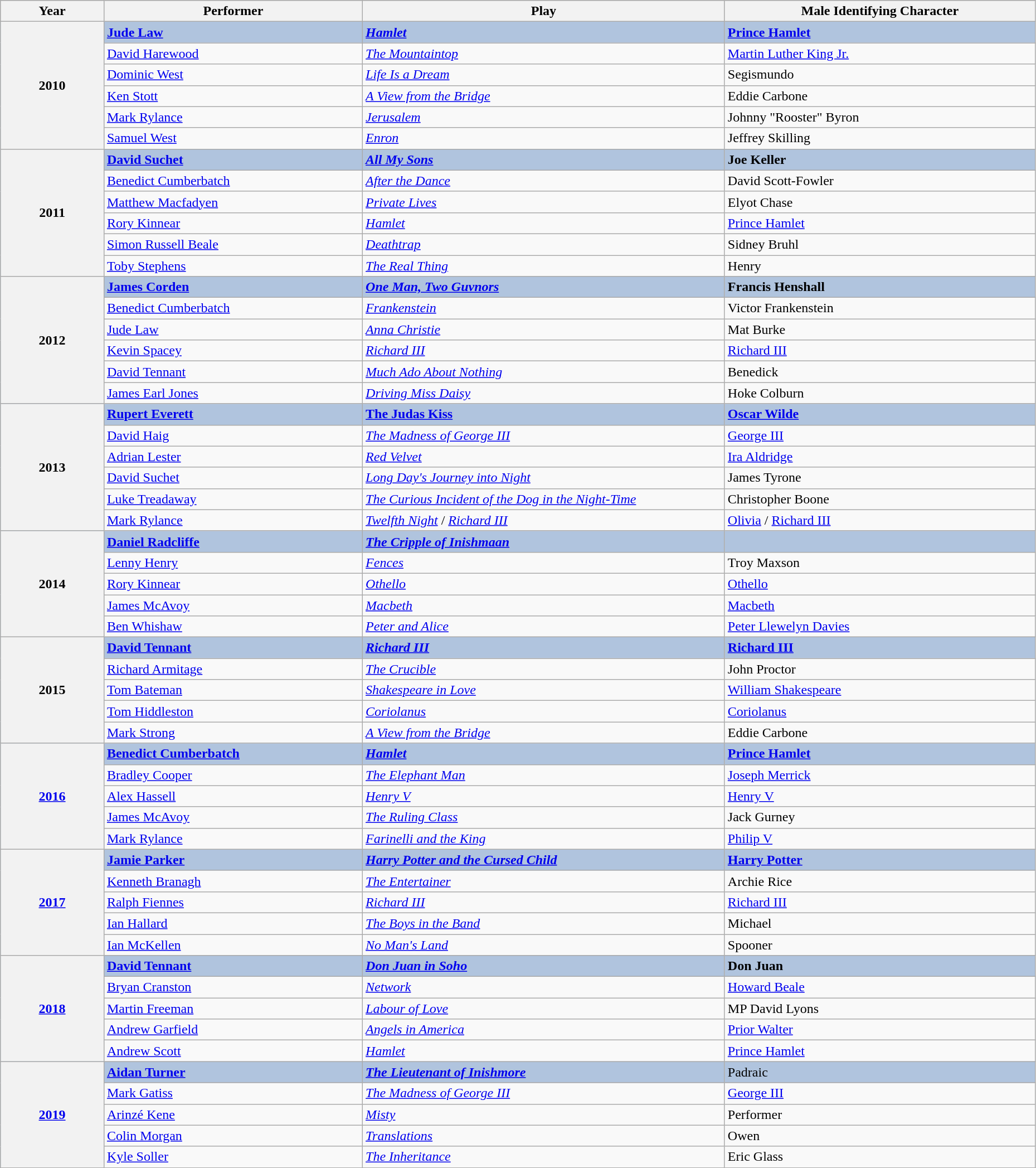<table class="wikitable" style="width:98%;">
<tr style="background:#bebebe;">
<th style="width:10%;">Year</th>
<th style="width:25%;">Performer</th>
<th style="width:35%;">Play</th>
<th style="width:30%;">Male Identifying Character</th>
</tr>
<tr style="background:#B0C4DE">
<th rowspan=6 align="center">2010</th>
<td><strong><a href='#'>Jude Law</a></strong></td>
<td><strong><em><a href='#'>Hamlet</a></em></strong></td>
<td><strong><a href='#'>Prince Hamlet</a></strong></td>
</tr>
<tr>
<td><a href='#'>David Harewood</a></td>
<td><em><a href='#'>The Mountaintop</a></em></td>
<td><a href='#'>Martin Luther King Jr.</a></td>
</tr>
<tr>
<td><a href='#'>Dominic West</a></td>
<td><em><a href='#'>Life Is a Dream</a></em></td>
<td>Segismundo</td>
</tr>
<tr>
<td><a href='#'>Ken Stott</a></td>
<td><em><a href='#'>A View from the Bridge</a></em></td>
<td>Eddie Carbone</td>
</tr>
<tr>
<td><a href='#'>Mark Rylance</a></td>
<td><em><a href='#'>Jerusalem</a></em></td>
<td>Johnny "Rooster" Byron</td>
</tr>
<tr>
<td><a href='#'>Samuel West</a></td>
<td><em><a href='#'>Enron</a></em></td>
<td>Jeffrey Skilling</td>
</tr>
<tr style="background:#B0C4DE">
<th rowspan=6 align="center">2011</th>
<td><strong><a href='#'>David Suchet</a></strong></td>
<td><strong><em><a href='#'>All My Sons</a></em></strong></td>
<td><strong>Joe Keller</strong></td>
</tr>
<tr>
<td><a href='#'>Benedict Cumberbatch</a></td>
<td><em><a href='#'>After the Dance</a></em></td>
<td>David Scott-Fowler</td>
</tr>
<tr>
<td><a href='#'>Matthew Macfadyen</a></td>
<td><em><a href='#'>Private Lives</a></em></td>
<td>Elyot Chase</td>
</tr>
<tr>
<td><a href='#'>Rory Kinnear</a></td>
<td><em><a href='#'>Hamlet</a></em></td>
<td><a href='#'>Prince Hamlet</a></td>
</tr>
<tr>
<td><a href='#'>Simon Russell Beale</a></td>
<td><em><a href='#'>Deathtrap</a></em></td>
<td>Sidney Bruhl</td>
</tr>
<tr>
<td><a href='#'>Toby Stephens</a></td>
<td><em><a href='#'>The Real Thing</a></em></td>
<td>Henry</td>
</tr>
<tr style="background:#B0C4DE">
<th rowspan=6 align="center">2012</th>
<td><strong><a href='#'>James Corden</a></strong></td>
<td><strong><em><a href='#'>One Man, Two Guvnors</a></em></strong></td>
<td><strong>Francis Henshall</strong></td>
</tr>
<tr>
<td><a href='#'>Benedict Cumberbatch</a></td>
<td><em><a href='#'>Frankenstein</a></em></td>
<td>Victor Frankenstein</td>
</tr>
<tr>
<td><a href='#'>Jude Law</a></td>
<td><em><a href='#'>Anna Christie</a></em></td>
<td>Mat Burke</td>
</tr>
<tr>
<td><a href='#'>Kevin Spacey</a></td>
<td><em><a href='#'>Richard III</a></em></td>
<td><a href='#'>Richard III</a></td>
</tr>
<tr>
<td><a href='#'>David Tennant</a></td>
<td><em><a href='#'>Much Ado About Nothing</a></em></td>
<td>Benedick</td>
</tr>
<tr>
<td><a href='#'>James Earl Jones</a></td>
<td><em><a href='#'>Driving Miss Daisy</a></em></td>
<td>Hoke Colburn</td>
</tr>
<tr style="background:#B0C4DE">
<th rowspan=6 align="center">2013</th>
<td><strong><a href='#'>Rupert Everett</a></strong></td>
<td><strong><a href='#'>The Judas Kiss</a></strong></td>
<td><strong><a href='#'>Oscar Wilde</a></strong></td>
</tr>
<tr>
<td><a href='#'>David Haig</a></td>
<td><em><a href='#'>The Madness of George III</a></em></td>
<td><a href='#'>George III</a></td>
</tr>
<tr>
<td><a href='#'>Adrian Lester</a></td>
<td><em><a href='#'>Red Velvet</a></em></td>
<td><a href='#'>Ira Aldridge</a></td>
</tr>
<tr>
<td><a href='#'>David Suchet</a></td>
<td><em><a href='#'>Long Day's Journey into Night</a></em></td>
<td>James Tyrone</td>
</tr>
<tr>
<td><a href='#'>Luke Treadaway</a></td>
<td><em><a href='#'>The Curious Incident of the Dog in the Night-Time</a></em></td>
<td>Christopher Boone</td>
</tr>
<tr>
<td><a href='#'>Mark Rylance</a></td>
<td><em><a href='#'>Twelfth Night</a></em> / <em><a href='#'>Richard III</a></em></td>
<td><a href='#'>Olivia</a> / <a href='#'>Richard III</a></td>
</tr>
<tr style="background:#B0C4DE">
<th rowspan=5 align="center">2014</th>
<td><strong><a href='#'>Daniel Radcliffe</a></strong></td>
<td><strong><em><a href='#'>The Cripple of Inishmaan</a></em></strong></td>
<td></td>
</tr>
<tr>
<td><a href='#'>Lenny Henry</a></td>
<td><em><a href='#'>Fences</a></em></td>
<td>Troy Maxson</td>
</tr>
<tr>
<td><a href='#'>Rory Kinnear</a></td>
<td><em><a href='#'>Othello</a></em></td>
<td><a href='#'>Othello</a></td>
</tr>
<tr>
<td><a href='#'>James McAvoy</a></td>
<td><em><a href='#'>Macbeth</a></em></td>
<td><a href='#'>Macbeth</a></td>
</tr>
<tr>
<td><a href='#'>Ben Whishaw</a></td>
<td><em><a href='#'>Peter and Alice</a></em></td>
<td><a href='#'>Peter Llewelyn Davies</a></td>
</tr>
<tr style="background:#B0C4DE">
<th rowspan=5 align="center">2015</th>
<td><strong><a href='#'>David Tennant</a></strong></td>
<td><strong><em><a href='#'>Richard III</a></em></strong></td>
<td><strong><a href='#'>Richard III</a></strong></td>
</tr>
<tr>
<td><a href='#'>Richard Armitage</a></td>
<td><em><a href='#'>The Crucible</a></em></td>
<td>John Proctor</td>
</tr>
<tr>
<td><a href='#'>Tom Bateman</a></td>
<td><em><a href='#'>Shakespeare in Love</a></em></td>
<td><a href='#'>William Shakespeare</a></td>
</tr>
<tr>
<td><a href='#'>Tom Hiddleston</a></td>
<td><em><a href='#'>Coriolanus</a></em></td>
<td><a href='#'>Coriolanus</a></td>
</tr>
<tr>
<td><a href='#'>Mark Strong</a></td>
<td><em><a href='#'>A View from the Bridge</a></em></td>
<td>Eddie Carbone</td>
</tr>
<tr style="background:#B0C4DE">
<th rowspan=5 align="center"><a href='#'>2016</a></th>
<td><strong><a href='#'>Benedict Cumberbatch</a></strong></td>
<td><strong><em><a href='#'>Hamlet</a></em></strong></td>
<td><strong><a href='#'>Prince Hamlet</a></strong></td>
</tr>
<tr>
<td><a href='#'>Bradley Cooper</a></td>
<td><em><a href='#'>The Elephant Man</a></em></td>
<td><a href='#'>Joseph Merrick</a></td>
</tr>
<tr>
<td><a href='#'>Alex Hassell</a></td>
<td><em><a href='#'>Henry V</a></em></td>
<td><a href='#'>Henry V</a></td>
</tr>
<tr>
<td><a href='#'>James McAvoy</a></td>
<td><em><a href='#'>The Ruling Class</a></em></td>
<td>Jack Gurney</td>
</tr>
<tr>
<td><a href='#'>Mark Rylance</a></td>
<td><em><a href='#'>Farinelli and the King</a></em></td>
<td><a href='#'>Philip V</a></td>
</tr>
<tr style="background:#B0C4DE">
<th rowspan=5 align="center"><a href='#'>2017</a></th>
<td><strong><a href='#'>Jamie Parker</a></strong></td>
<td><strong><em><a href='#'>Harry Potter and the Cursed Child</a></em></strong></td>
<td><strong><a href='#'>Harry Potter</a></strong></td>
</tr>
<tr>
<td><a href='#'>Kenneth Branagh</a></td>
<td><em><a href='#'>The Entertainer</a></em></td>
<td>Archie Rice</td>
</tr>
<tr>
<td><a href='#'>Ralph Fiennes</a></td>
<td><em><a href='#'>Richard III</a></em></td>
<td><a href='#'>Richard III</a></td>
</tr>
<tr>
<td><a href='#'>Ian Hallard</a></td>
<td><em><a href='#'>The Boys in the Band</a></em></td>
<td>Michael</td>
</tr>
<tr>
<td><a href='#'>Ian McKellen</a></td>
<td><em><a href='#'>No Man's Land</a></em></td>
<td>Spooner</td>
</tr>
<tr style="background:#B0C4DE">
<th rowspan=5 align="center"><a href='#'>2018</a></th>
<td><strong><a href='#'>David Tennant</a></strong></td>
<td><strong><em><a href='#'>Don Juan in Soho</a></em></strong></td>
<td><strong>Don Juan</strong></td>
</tr>
<tr>
<td><a href='#'>Bryan Cranston</a></td>
<td><em><a href='#'>Network</a></em></td>
<td><a href='#'>Howard Beale</a></td>
</tr>
<tr>
<td><a href='#'>Martin Freeman</a></td>
<td><em><a href='#'>Labour of Love</a></em></td>
<td>MP David Lyons</td>
</tr>
<tr>
<td><a href='#'>Andrew Garfield</a></td>
<td><em><a href='#'>Angels in America</a></em></td>
<td><a href='#'>Prior Walter</a></td>
</tr>
<tr>
<td><a href='#'>Andrew Scott</a></td>
<td><em><a href='#'>Hamlet</a></em></td>
<td><a href='#'>Prince Hamlet</a></td>
</tr>
<tr style="background:#B0C4DE">
<th rowspan=5 align="center"><a href='#'>2019</a></th>
<td><strong><a href='#'>Aidan Turner</a></strong></td>
<td><strong><em><a href='#'>The Lieutenant of Inishmore</a></em></strong></td>
<td>Padraic</td>
</tr>
<tr>
<td><a href='#'>Mark Gatiss</a></td>
<td><em><a href='#'>The Madness of George III</a></em></td>
<td><a href='#'>George III</a></td>
</tr>
<tr>
<td><a href='#'>Arinzé Kene</a></td>
<td><em><a href='#'>Misty</a></em></td>
<td>Performer</td>
</tr>
<tr>
<td><a href='#'>Colin Morgan</a></td>
<td><em><a href='#'>Translations</a></em></td>
<td>Owen</td>
</tr>
<tr>
<td><a href='#'>Kyle Soller</a></td>
<td><em><a href='#'>The Inheritance</a></em></td>
<td>Eric Glass</td>
</tr>
</table>
